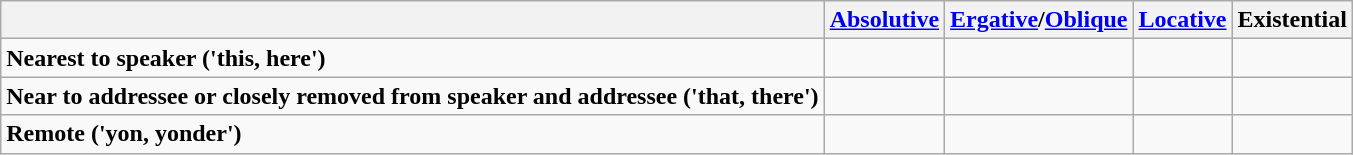<table class="wikitable">
<tr>
<th> </th>
<th><a href='#'>Absolutive</a></th>
<th><a href='#'>Ergative</a>/<a href='#'>Oblique</a></th>
<th><a href='#'>Locative</a></th>
<th>Existential</th>
</tr>
<tr>
<td><strong>Nearest to speaker ('this, here')</strong></td>
<td></td>
<td></td>
<td></td>
<td></td>
</tr>
<tr>
<td><strong>Near to addressee or closely removed from speaker and addressee ('that, there')</strong></td>
<td></td>
<td></td>
<td></td>
<td></td>
</tr>
<tr>
<td><strong>Remote ('yon, yonder')</strong></td>
<td></td>
<td></td>
<td></td>
<td></td>
</tr>
</table>
